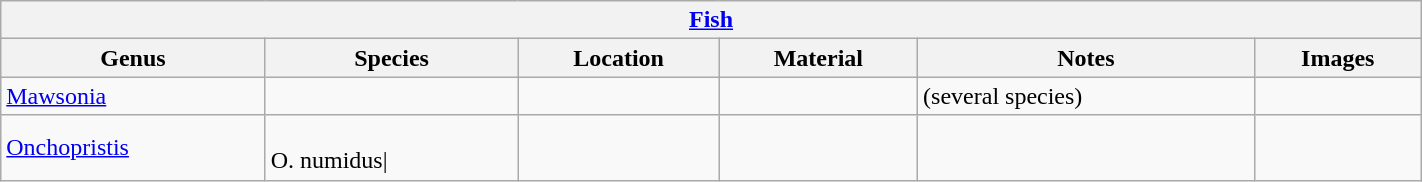<table class="wikitable" align="center" width="75%">
<tr>
<th colspan="6" align="center"><a href='#'>Fish</a></th>
</tr>
<tr>
<th>Genus</th>
<th>Species</th>
<th>Location</th>
<th>Material</th>
<th>Notes</th>
<th>Images</th>
</tr>
<tr>
<td><a href='#'>Mawsonia</a></td>
<td></td>
<td></td>
<td></td>
<td>(several species)</td>
<td></td>
</tr>
<tr>
<td><a href='#'>Onchopristis</a></td>
<td><br>O. numidus|</td>
<td></td>
<td></td>
<td></td>
<td></td>
</tr>
</table>
